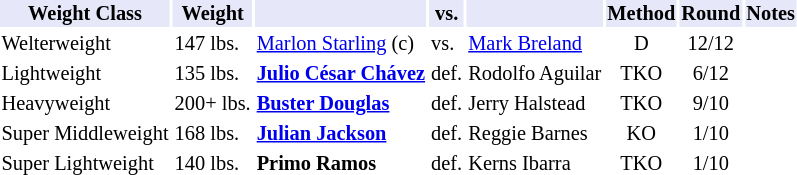<table class="toccolours" style="font-size: 85%;">
<tr>
<th style="background:#e6e8fa; color:#000; text-align:center;">Weight Class</th>
<th style="background:#e6e8fa; color:#000; text-align:center;">Weight</th>
<th style="background:#e6e8fa; color:#000; text-align:center;"></th>
<th style="background:#e6e8fa; color:#000; text-align:center;">vs.</th>
<th style="background:#e6e8fa; color:#000; text-align:center;"></th>
<th style="background:#e6e8fa; color:#000; text-align:center;">Method</th>
<th style="background:#e6e8fa; color:#000; text-align:center;">Round</th>
<th style="background:#e6e8fa; color:#000; text-align:center;">Notes</th>
</tr>
<tr>
<td>Welterweight</td>
<td>147 lbs.</td>
<td><a href='#'>Marlon Starling</a> (c)</td>
<td>vs.</td>
<td><a href='#'>Mark Breland</a></td>
<td align=center>D</td>
<td align=center>12/12</td>
<td></td>
</tr>
<tr>
<td>Lightweight</td>
<td>135 lbs.</td>
<td><strong><a href='#'>Julio César Chávez</a></strong></td>
<td>def.</td>
<td>Rodolfo Aguilar</td>
<td align=center>TKO</td>
<td align=center>6/12</td>
<td></td>
</tr>
<tr>
<td>Heavyweight</td>
<td>200+ lbs.</td>
<td><strong><a href='#'>Buster Douglas</a></strong></td>
<td>def.</td>
<td>Jerry Halstead</td>
<td align=center>TKO</td>
<td align=center>9/10</td>
</tr>
<tr>
<td>Super Middleweight</td>
<td>168 lbs.</td>
<td><strong><a href='#'>Julian Jackson</a></strong></td>
<td>def.</td>
<td>Reggie Barnes</td>
<td align=center>KO</td>
<td align=center>1/10</td>
</tr>
<tr>
<td>Super Lightweight</td>
<td>140 lbs.</td>
<td><strong>Primo Ramos</strong></td>
<td>def.</td>
<td>Kerns Ibarra</td>
<td align=center>TKO</td>
<td align=center>1/10</td>
</tr>
</table>
